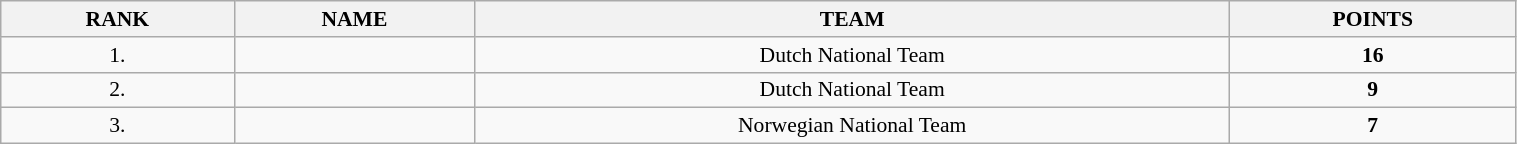<table class=wikitable style="font-size:90%" width="80%">
<tr>
<th>RANK</th>
<th>NAME</th>
<th>TEAM</th>
<th>POINTS</th>
</tr>
<tr>
<td align="center">1.</td>
<td></td>
<td align="center">Dutch National Team</td>
<td align="center"><strong>16</strong></td>
</tr>
<tr>
<td align="center">2.</td>
<td></td>
<td align="center">Dutch National Team</td>
<td align="center"><strong>9</strong></td>
</tr>
<tr>
<td align="center">3.</td>
<td></td>
<td align="center">Norwegian National Team</td>
<td align="center"><strong>7</strong></td>
</tr>
</table>
